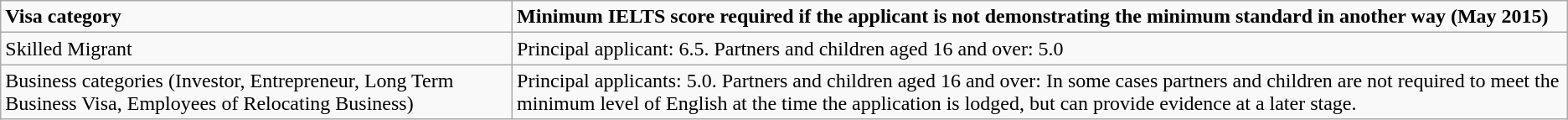<table class="wikitable">
<tr>
<td><strong>Visa category</strong></td>
<td><strong>Minimum IELTS score required if the applicant is not demonstrating the minimum standard in another way (May 2015)</strong></td>
</tr>
<tr>
<td>Skilled Migrant</td>
<td>Principal applicant: 6.5. Partners and children aged 16 and over: 5.0</td>
</tr>
<tr>
<td>Business categories (Investor, Entrepreneur, Long Term Business Visa, Employees of Relocating Business)</td>
<td>Principal applicants: 5.0. Partners and children aged 16 and over: In some cases partners and children are not required to meet the minimum level of English at the time the application is lodged, but can provide evidence at a later stage.</td>
</tr>
</table>
